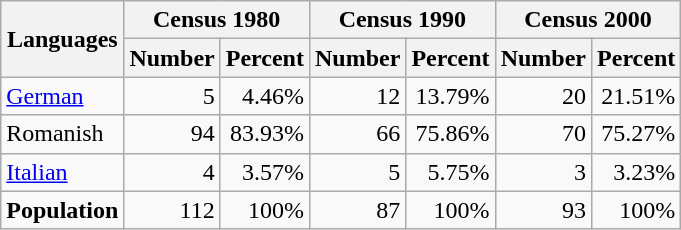<table class="wikitable">
<tr ---->
<th rowspan="2">Languages</th>
<th colspan="2">Census 1980</th>
<th colspan="2">Census 1990</th>
<th colspan="2">Census 2000</th>
</tr>
<tr ---->
<th>Number</th>
<th>Percent</th>
<th>Number</th>
<th>Percent</th>
<th>Number</th>
<th>Percent</th>
</tr>
<tr ---->
<td><a href='#'>German</a></td>
<td align=right>5</td>
<td align=right>4.46%</td>
<td align=right>12</td>
<td align=right>13.79%</td>
<td align=right>20</td>
<td align=right>21.51%</td>
</tr>
<tr ---->
<td>Romanish</td>
<td align=right>94</td>
<td align=right>83.93%</td>
<td align=right>66</td>
<td align=right>75.86%</td>
<td align=right>70</td>
<td align=right>75.27%</td>
</tr>
<tr ---->
<td><a href='#'>Italian</a></td>
<td align=right>4</td>
<td align=right>3.57%</td>
<td align=right>5</td>
<td align=right>5.75%</td>
<td align=right>3</td>
<td align=right>3.23%</td>
</tr>
<tr ---->
<td><strong>Population</strong></td>
<td align=right>112</td>
<td align=right>100%</td>
<td align=right>87</td>
<td align=right>100%</td>
<td align=right>93</td>
<td align=right>100%</td>
</tr>
</table>
